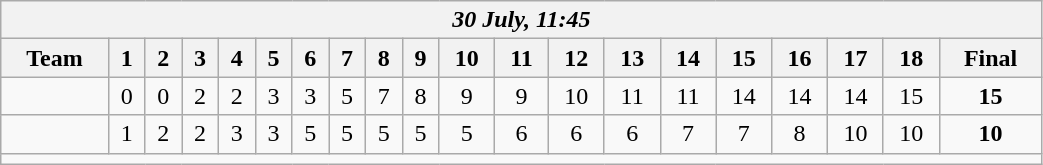<table class=wikitable style="text-align:center; width: 55%">
<tr>
<th colspan=20><em>30 July, 11:45</em></th>
</tr>
<tr>
<th>Team</th>
<th>1</th>
<th>2</th>
<th>3</th>
<th>4</th>
<th>5</th>
<th>6</th>
<th>7</th>
<th>8</th>
<th>9</th>
<th>10</th>
<th>11</th>
<th>12</th>
<th>13</th>
<th>14</th>
<th>15</th>
<th>16</th>
<th>17</th>
<th>18</th>
<th>Final</th>
</tr>
<tr>
<td align=left><strong></strong></td>
<td>0</td>
<td>0</td>
<td>2</td>
<td>2</td>
<td>3</td>
<td>3</td>
<td>5</td>
<td>7</td>
<td>8</td>
<td>9</td>
<td>9</td>
<td>10</td>
<td>11</td>
<td>11</td>
<td>14</td>
<td>14</td>
<td>14</td>
<td>15</td>
<td><strong>15</strong></td>
</tr>
<tr>
<td align=left></td>
<td>1</td>
<td>2</td>
<td>2</td>
<td>3</td>
<td>3</td>
<td>5</td>
<td>5</td>
<td>5</td>
<td>5</td>
<td>5</td>
<td>6</td>
<td>6</td>
<td>6</td>
<td>7</td>
<td>7</td>
<td>8</td>
<td>10</td>
<td>10</td>
<td><strong>10</strong></td>
</tr>
<tr>
<td colspan=20></td>
</tr>
</table>
